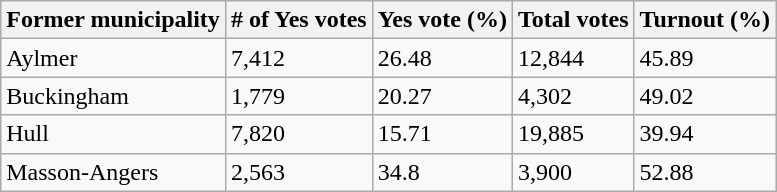<table class="wikitable sortable">
<tr>
<th>Former municipality</th>
<th># of Yes votes</th>
<th>Yes vote (%)</th>
<th>Total votes</th>
<th>Turnout (%)</th>
</tr>
<tr>
<td>Aylmer</td>
<td>7,412</td>
<td>26.48</td>
<td>12,844</td>
<td>45.89</td>
</tr>
<tr>
<td>Buckingham</td>
<td>1,779</td>
<td>20.27</td>
<td>4,302</td>
<td>49.02</td>
</tr>
<tr>
<td>Hull</td>
<td>7,820</td>
<td>15.71</td>
<td>19,885</td>
<td>39.94</td>
</tr>
<tr>
<td>Masson-Angers</td>
<td>2,563</td>
<td>34.8</td>
<td>3,900</td>
<td>52.88</td>
</tr>
</table>
